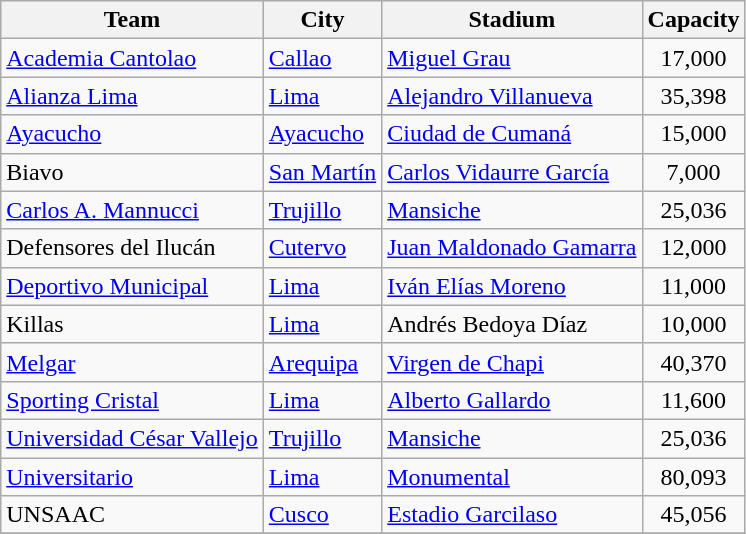<table class="wikitable sortable">
<tr>
<th>Team</th>
<th>City</th>
<th>Stadium</th>
<th>Capacity</th>
</tr>
<tr>
<td><a href='#'>Academia Cantolao</a></td>
<td><a href='#'>Callao</a></td>
<td><a href='#'>Miguel Grau</a></td>
<td align="center">17,000</td>
</tr>
<tr>
<td><a href='#'>Alianza Lima</a></td>
<td><a href='#'>Lima</a></td>
<td><a href='#'>Alejandro Villanueva</a></td>
<td align="center">35,398</td>
</tr>
<tr>
<td><a href='#'>Ayacucho</a></td>
<td><a href='#'>Ayacucho</a></td>
<td><a href='#'>Ciudad de Cumaná</a></td>
<td align="center">15,000</td>
</tr>
<tr>
<td>Biavo</td>
<td><a href='#'>San Martín</a></td>
<td><a href='#'>Carlos Vidaurre García</a></td>
<td align="center">7,000</td>
</tr>
<tr>
<td><a href='#'>Carlos A. Mannucci</a></td>
<td><a href='#'>Trujillo</a></td>
<td><a href='#'>Mansiche</a></td>
<td align="center">25,036</td>
</tr>
<tr>
<td>Defensores del Ilucán</td>
<td><a href='#'>Cutervo</a></td>
<td><a href='#'>Juan Maldonado Gamarra</a></td>
<td align="center">12,000</td>
</tr>
<tr>
<td><a href='#'>Deportivo Municipal</a></td>
<td><a href='#'>Lima</a></td>
<td><a href='#'>Iván Elías Moreno</a></td>
<td align="center">11,000</td>
</tr>
<tr>
<td>Killas</td>
<td><a href='#'>Lima</a></td>
<td>Andrés Bedoya Díaz</td>
<td align="center">10,000</td>
</tr>
<tr>
<td><a href='#'>Melgar</a></td>
<td><a href='#'>Arequipa</a></td>
<td><a href='#'>Virgen de Chapi</a></td>
<td align="center">40,370</td>
</tr>
<tr>
<td><a href='#'>Sporting Cristal</a></td>
<td><a href='#'>Lima</a></td>
<td><a href='#'>Alberto Gallardo</a></td>
<td align="center">11,600</td>
</tr>
<tr>
<td><a href='#'>Universidad César Vallejo</a></td>
<td><a href='#'>Trujillo</a></td>
<td><a href='#'>Mansiche</a></td>
<td align="center">25,036</td>
</tr>
<tr>
<td><a href='#'>Universitario</a></td>
<td><a href='#'>Lima</a></td>
<td><a href='#'>Monumental</a></td>
<td align="center">80,093</td>
</tr>
<tr>
<td>UNSAAC</td>
<td><a href='#'>Cusco</a></td>
<td><a href='#'>Estadio Garcilaso</a></td>
<td align="center">45,056</td>
</tr>
<tr>
</tr>
</table>
